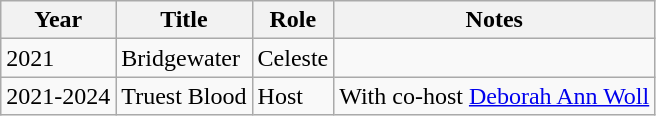<table class="wikitable sortable">
<tr>
<th>Year</th>
<th>Title</th>
<th>Role</th>
<th>Notes</th>
</tr>
<tr>
<td>2021</td>
<td>Bridgewater</td>
<td>Celeste</td>
<td></td>
</tr>
<tr>
<td>2021-2024</td>
<td>Truest Blood</td>
<td>Host</td>
<td>With co-host <a href='#'>Deborah Ann Woll</a></td>
</tr>
</table>
